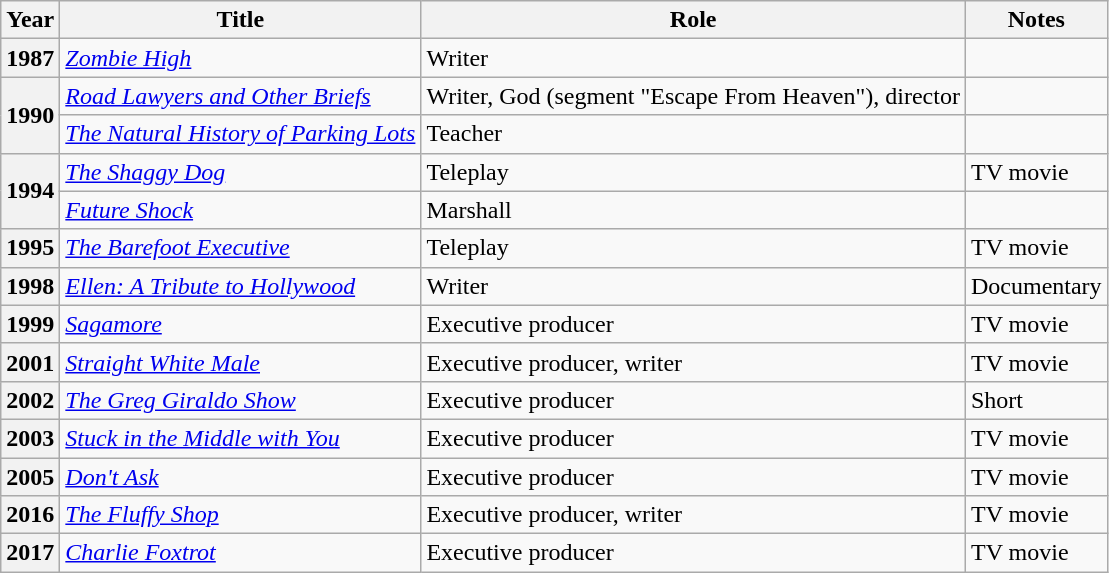<table class="wikitable sortable plainrowheaders">
<tr>
<th scope="col">Year</th>
<th scope="col">Title</th>
<th scope="col">Role</th>
<th scope="col">Notes</th>
</tr>
<tr>
<th scope="row">1987</th>
<td><em><a href='#'>Zombie High</a></em></td>
<td>Writer</td>
<td></td>
</tr>
<tr>
<th scope="row" rowspan="2">1990</th>
<td><em><a href='#'>Road Lawyers and Other Briefs</a></em></td>
<td>Writer, God (segment "Escape From Heaven"), director</td>
<td></td>
</tr>
<tr>
<td><em><a href='#'>The Natural History of Parking Lots</a></em></td>
<td>Teacher</td>
<td></td>
</tr>
<tr>
<th scope="row" rowspan="2">1994</th>
<td><em><a href='#'>The Shaggy Dog</a></em></td>
<td>Teleplay</td>
<td>TV movie</td>
</tr>
<tr>
<td><em><a href='#'>Future Shock</a></em></td>
<td>Marshall</td>
<td></td>
</tr>
<tr>
<th scope="row">1995</th>
<td><em><a href='#'>The Barefoot Executive</a></em></td>
<td>Teleplay</td>
<td>TV movie</td>
</tr>
<tr>
<th scope="row">1998</th>
<td><em><a href='#'>Ellen: A Tribute to Hollywood</a></em></td>
<td>Writer</td>
<td>Documentary</td>
</tr>
<tr>
<th scope="row">1999</th>
<td><em><a href='#'>Sagamore</a></em></td>
<td>Executive producer</td>
<td>TV movie</td>
</tr>
<tr>
<th scope="row">2001</th>
<td><em><a href='#'>Straight White Male</a></em></td>
<td>Executive producer, writer</td>
<td>TV movie</td>
</tr>
<tr>
<th scope="row">2002</th>
<td><em><a href='#'>The Greg Giraldo Show</a></em></td>
<td>Executive producer</td>
<td>Short</td>
</tr>
<tr>
<th scope="row">2003</th>
<td><em><a href='#'>Stuck in the Middle with You</a></em></td>
<td>Executive producer</td>
<td>TV movie</td>
</tr>
<tr>
<th scope="row">2005</th>
<td><em><a href='#'>Don't Ask</a></em></td>
<td>Executive producer</td>
<td>TV movie</td>
</tr>
<tr>
<th scope="row">2016</th>
<td><em><a href='#'>The Fluffy Shop</a></em></td>
<td>Executive producer, writer</td>
<td>TV movie</td>
</tr>
<tr>
<th scope="row">2017</th>
<td><em><a href='#'>Charlie Foxtrot</a></em></td>
<td>Executive producer</td>
<td>TV movie</td>
</tr>
</table>
